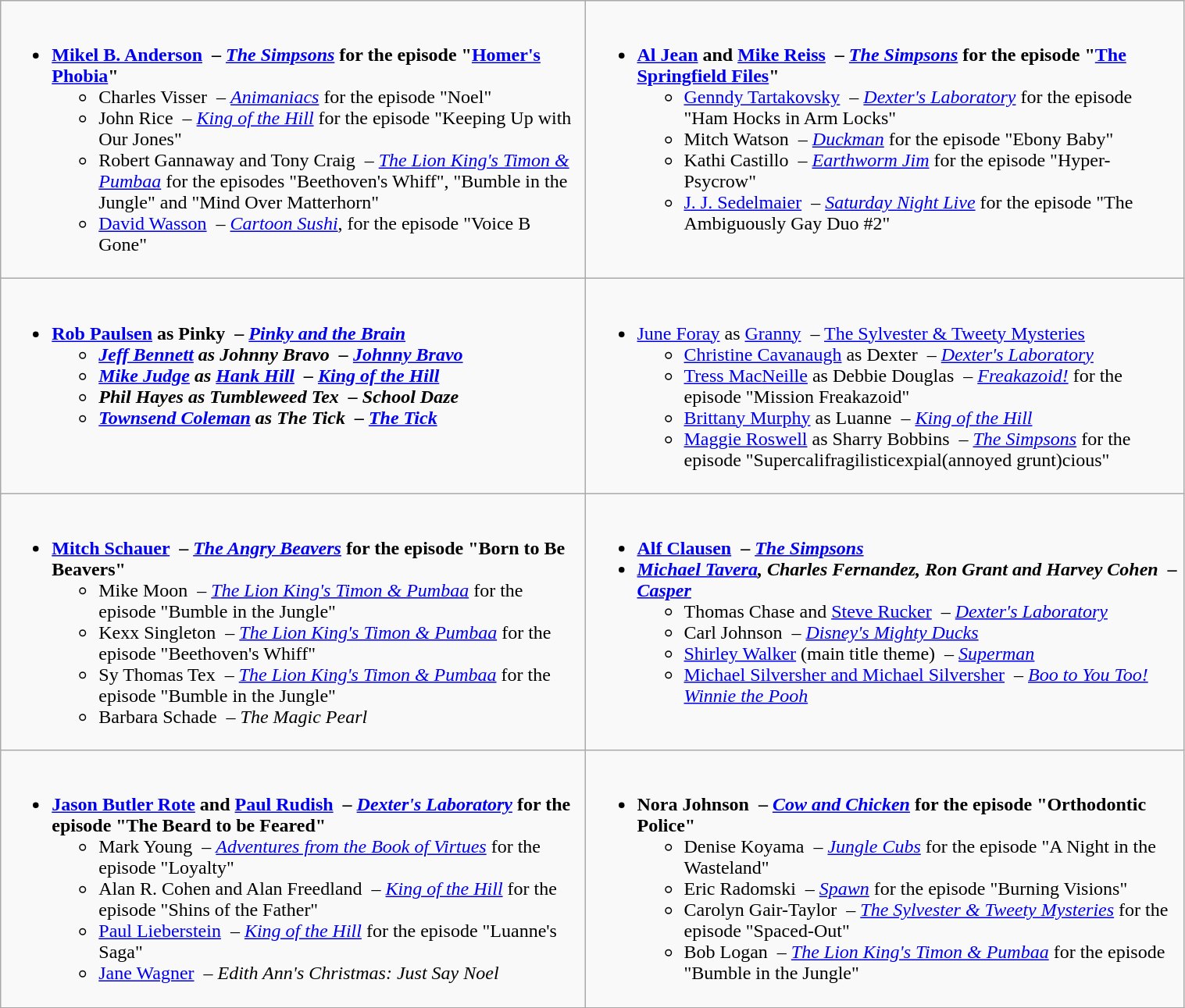<table class=wikitable width=80%>
<tr>
<td valign="top" width="30%"><br><ul><li><strong><a href='#'>Mikel B. Anderson</a>  – <em><a href='#'>The Simpsons</a></em> for the episode "<a href='#'>Homer's Phobia</a>"</strong><ul><li>Charles Visser  – <em><a href='#'>Animaniacs</a></em> for the episode "Noel"</li><li>John Rice  – <em><a href='#'>King of the Hill</a></em> for the episode "Keeping Up with Our Jones"</li><li>Robert Gannaway and Tony Craig  – <em><a href='#'>The Lion King's Timon & Pumbaa</a></em> for the episodes "Beethoven's Whiff", "Bumble in the Jungle" and "Mind Over Matterhorn"</li><li><a href='#'>David Wasson</a>  – <em><a href='#'>Cartoon Sushi</a></em>, for the episode "Voice B Gone"</li></ul></li></ul></td>
<td valign="top" width="30%"><br><ul><li><strong><a href='#'>Al Jean</a> and <a href='#'>Mike Reiss</a>  – <em><a href='#'>The Simpsons</a></em> for the episode "<a href='#'>The Springfield Files</a>"</strong><ul><li><a href='#'>Genndy Tartakovsky</a>  – <em><a href='#'>Dexter's Laboratory</a></em> for the episode "Ham Hocks in Arm Locks"</li><li>Mitch Watson  – <em><a href='#'>Duckman</a></em> for the episode "Ebony Baby"</li><li>Kathi Castillo  – <em><a href='#'>Earthworm Jim</a></em> for the episode "Hyper-Psycrow"</li><li><a href='#'>J. J. Sedelmaier</a>  – <em><a href='#'>Saturday Night Live</a></em> for the episode "The Ambiguously Gay Duo #2"</li></ul></li></ul></td>
</tr>
<tr>
<td valign="top" width="30%"><br><ul><li><strong><a href='#'>Rob Paulsen</a> as Pinky  – <em><a href='#'>Pinky and the Brain</a><strong><em><ul><li><a href='#'>Jeff Bennett</a> as Johnny Bravo  – </em><a href='#'>Johnny Bravo</a><em></li><li><a href='#'>Mike Judge</a> as <a href='#'>Hank Hill</a>  – </em><a href='#'>King of the Hill</a><em></li><li>Phil Hayes as Tumbleweed Tex  – </em>School Daze<em></li><li><a href='#'>Townsend Coleman</a> as The Tick  – </em><a href='#'>The Tick</a><em></li></ul></li></ul></td>
<td valign="top" width="30%"><br><ul><li></strong><a href='#'>June Foray</a> as <a href='#'>Granny</a>  – </em><a href='#'>The Sylvester & Tweety Mysteries</a></em></strong><ul><li><a href='#'>Christine Cavanaugh</a> as Dexter  – <em><a href='#'>Dexter's Laboratory</a></em></li><li><a href='#'>Tress MacNeille</a> as Debbie Douglas  – <em><a href='#'>Freakazoid!</a></em> for the episode "Mission Freakazoid"</li><li><a href='#'>Brittany Murphy</a> as Luanne  – <em><a href='#'>King of the Hill</a></em></li><li><a href='#'>Maggie Roswell</a> as Sharry Bobbins  – <em><a href='#'>The Simpsons</a></em> for the episode "Supercalifragilisticexpial(annoyed grunt)cious"</li></ul></li></ul></td>
</tr>
<tr>
<td valign="top" width="30%"><br><ul><li><strong><a href='#'>Mitch Schauer</a>  – <em><a href='#'>The Angry Beavers</a></em> for the episode "Born to Be Beavers"</strong><ul><li>Mike Moon  – <em><a href='#'>The Lion King's Timon & Pumbaa</a></em> for the episode "Bumble in the Jungle"</li><li>Kexx Singleton  – <em><a href='#'>The Lion King's Timon & Pumbaa</a></em> for the episode "Beethoven's Whiff"</li><li>Sy Thomas Tex  – <em><a href='#'>The Lion King's Timon & Pumbaa</a></em> for the episode "Bumble in the Jungle"</li><li>Barbara Schade  – <em>The Magic Pearl</em></li></ul></li></ul></td>
<td valign="top" width="30%"><br><ul><li><strong><a href='#'>Alf Clausen</a>  – <em><a href='#'>The Simpsons</a><strong><em></li><li></strong><a href='#'>Michael Tavera</a>, Charles Fernandez, Ron Grant and Harvey Cohen  – </em><a href='#'>Casper</a></em></strong><ul><li>Thomas Chase and <a href='#'>Steve Rucker</a>  – <em><a href='#'>Dexter's Laboratory</a></em></li><li>Carl Johnson  – <em><a href='#'>Disney's Mighty Ducks</a></em></li><li><a href='#'>Shirley Walker</a> (main title theme)  – <em><a href='#'>Superman</a></em></li><li><a href='#'>Michael Silversher and Michael Silversher</a>  – <em><a href='#'>Boo to You Too! Winnie the Pooh</a></em></li></ul></li></ul></td>
</tr>
<tr>
<td valign="top" width="30%"><br><ul><li><strong><a href='#'>Jason Butler Rote</a> and <a href='#'>Paul Rudish</a>  – <em><a href='#'>Dexter's Laboratory</a></em> for the episode "The Beard to be Feared"</strong><ul><li>Mark Young  – <em><a href='#'>Adventures from the Book of Virtues</a></em> for the episode "Loyalty"</li><li>Alan R. Cohen and Alan Freedland  – <em><a href='#'>King of the Hill</a></em> for the episode "Shins of the Father"</li><li><a href='#'>Paul Lieberstein</a>  – <em><a href='#'>King of the Hill</a></em> for the episode "Luanne's Saga"</li><li><a href='#'>Jane Wagner</a>  – <em>Edith Ann's Christmas: Just Say Noel</em></li></ul></li></ul></td>
<td valign="top" width="30%"><br><ul><li><strong> Nora Johnson  – <em><a href='#'>Cow and Chicken</a></em> for the episode "Orthodontic Police"</strong><ul><li>Denise Koyama  – <em><a href='#'>Jungle Cubs</a></em> for the episode "A Night in the Wasteland"</li><li>Eric Radomski  – <em><a href='#'>Spawn</a></em> for the episode "Burning Visions"</li><li>Carolyn Gair-Taylor  – <em><a href='#'>The Sylvester & Tweety Mysteries</a></em> for the episode "Spaced-Out"</li><li>Bob Logan  – <em><a href='#'>The Lion King's Timon & Pumbaa</a></em> for the episode "Bumble in the Jungle"</li></ul></li></ul></td>
</tr>
</table>
